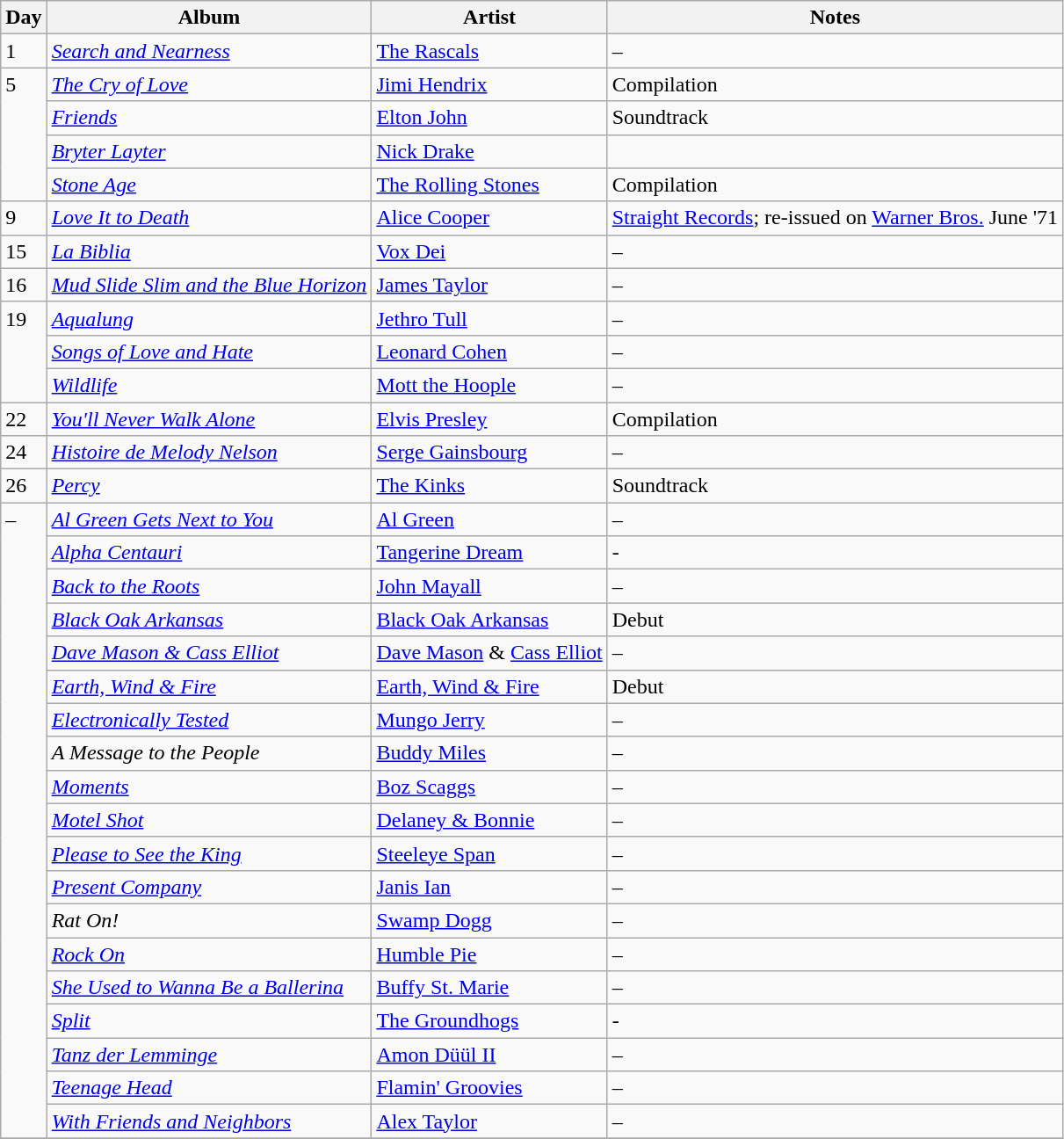<table class="wikitable">
<tr>
<th>Day</th>
<th>Album</th>
<th>Artist</th>
<th>Notes</th>
</tr>
<tr>
<td rowspan="1" valign="top">1</td>
<td><em><a href='#'>Search and Nearness</a></em></td>
<td><a href='#'>The Rascals</a></td>
<td>–</td>
</tr>
<tr>
<td rowspan="4" valign="top">5</td>
<td><em><a href='#'>The Cry of Love</a></em></td>
<td><a href='#'>Jimi Hendrix</a></td>
<td>Compilation</td>
</tr>
<tr>
<td><em><a href='#'>Friends</a></em></td>
<td><a href='#'>Elton John</a></td>
<td>Soundtrack</td>
</tr>
<tr>
<td><em><a href='#'>Bryter Layter</a></em></td>
<td><a href='#'>Nick Drake</a></td>
<td></td>
</tr>
<tr>
<td><em><a href='#'>Stone Age</a></em></td>
<td><a href='#'>The Rolling Stones</a></td>
<td>Compilation</td>
</tr>
<tr>
<td rowspan="1" valign="top">9</td>
<td><em><a href='#'>Love It to Death</a></em></td>
<td><a href='#'>Alice Cooper</a></td>
<td><a href='#'>Straight Records</a>; re-issued on <a href='#'>Warner Bros.</a> June '71</td>
</tr>
<tr>
<td rowspan="1" valign="top">15</td>
<td><em><a href='#'>La Biblia</a></em></td>
<td><a href='#'>Vox Dei</a></td>
<td>–</td>
</tr>
<tr>
<td rowspan="1" valign="top">16</td>
<td><em><a href='#'>Mud Slide Slim and the Blue Horizon</a></em></td>
<td><a href='#'>James Taylor</a></td>
<td>–</td>
</tr>
<tr>
<td rowspan="3" valign="top">19</td>
<td><em><a href='#'>Aqualung</a></em></td>
<td><a href='#'>Jethro Tull</a></td>
<td>–</td>
</tr>
<tr>
<td><em><a href='#'>Songs of Love and Hate</a></em></td>
<td><a href='#'>Leonard Cohen</a></td>
<td>–</td>
</tr>
<tr>
<td><em><a href='#'>Wildlife</a></em></td>
<td><a href='#'>Mott the Hoople</a></td>
<td>–</td>
</tr>
<tr>
<td rowspan="1" valign="top">22</td>
<td><em><a href='#'>You'll Never Walk Alone</a></em></td>
<td><a href='#'>Elvis Presley</a></td>
<td>Compilation</td>
</tr>
<tr>
<td rowspan="1" valign="top">24</td>
<td><em><a href='#'>Histoire de Melody Nelson</a></em></td>
<td><a href='#'>Serge Gainsbourg</a></td>
<td>–</td>
</tr>
<tr>
<td rowspan="1" valign="top">26</td>
<td><em><a href='#'>Percy</a></em></td>
<td><a href='#'>The Kinks</a></td>
<td>Soundtrack</td>
</tr>
<tr>
<td rowspan="19" valign="top">–</td>
<td><em><a href='#'>Al Green Gets Next to You</a></em></td>
<td><a href='#'>Al Green</a></td>
<td>–</td>
</tr>
<tr>
<td><em><a href='#'>Alpha Centauri</a></em></td>
<td><a href='#'>Tangerine Dream</a></td>
<td>-</td>
</tr>
<tr>
<td><em><a href='#'>Back to the Roots</a></em></td>
<td><a href='#'>John Mayall</a></td>
<td>–</td>
</tr>
<tr>
<td><em><a href='#'>Black Oak Arkansas</a></em></td>
<td><a href='#'>Black Oak Arkansas</a></td>
<td>Debut</td>
</tr>
<tr>
<td><em><a href='#'>Dave Mason & Cass Elliot</a></em></td>
<td><a href='#'>Dave Mason</a> & <a href='#'>Cass Elliot</a></td>
<td>–</td>
</tr>
<tr>
<td><em><a href='#'>Earth, Wind & Fire</a></em></td>
<td><a href='#'>Earth, Wind & Fire</a></td>
<td>Debut</td>
</tr>
<tr>
<td><em><a href='#'>Electronically Tested</a></em></td>
<td><a href='#'>Mungo Jerry</a></td>
<td>–</td>
</tr>
<tr>
<td><em>A Message to the People</em></td>
<td><a href='#'>Buddy Miles</a></td>
<td>–</td>
</tr>
<tr>
<td><em><a href='#'>Moments</a></em></td>
<td><a href='#'>Boz Scaggs</a></td>
<td>–</td>
</tr>
<tr>
<td><em><a href='#'>Motel Shot</a></em></td>
<td><a href='#'>Delaney & Bonnie</a></td>
<td>–</td>
</tr>
<tr>
<td><em><a href='#'>Please to See the King</a></em></td>
<td><a href='#'>Steeleye Span</a></td>
<td>–</td>
</tr>
<tr>
<td><em><a href='#'>Present Company</a></em></td>
<td><a href='#'>Janis Ian</a></td>
<td>–</td>
</tr>
<tr>
<td><em>Rat On!</em></td>
<td><a href='#'>Swamp Dogg</a></td>
<td>–</td>
</tr>
<tr>
<td><em><a href='#'>Rock On</a></em></td>
<td><a href='#'>Humble Pie</a></td>
<td>–</td>
</tr>
<tr>
<td><em><a href='#'>She Used to Wanna Be a Ballerina</a></em></td>
<td><a href='#'>Buffy St. Marie</a></td>
<td>–</td>
</tr>
<tr>
<td><em><a href='#'>Split</a></em></td>
<td><a href='#'>The Groundhogs</a></td>
<td>-</td>
</tr>
<tr>
<td><em><a href='#'>Tanz der Lemminge</a></em></td>
<td><a href='#'>Amon Düül II</a></td>
<td>–</td>
</tr>
<tr>
<td><em><a href='#'>Teenage Head</a></em></td>
<td><a href='#'>Flamin' Groovies</a></td>
<td>–</td>
</tr>
<tr>
<td><em><a href='#'>With Friends and Neighbors</a></em></td>
<td><a href='#'>Alex Taylor</a></td>
<td>–</td>
</tr>
<tr>
</tr>
</table>
